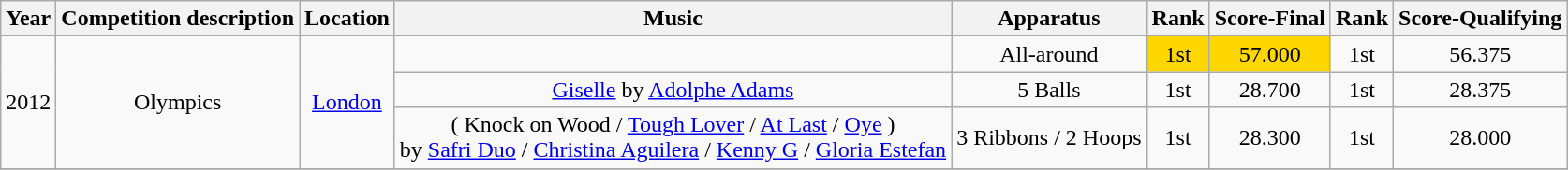<table class="wikitable" style="text-align:center">
<tr>
<th>Year</th>
<th>Competition description</th>
<th>Location</th>
<th>Music </th>
<th>Apparatus</th>
<th>Rank</th>
<th>Score-Final</th>
<th>Rank</th>
<th>Score-Qualifying</th>
</tr>
<tr>
<td rowspan="3">2012</td>
<td rowspan="3">Olympics</td>
<td rowspan="3"><a href='#'>London</a></td>
<td></td>
<td>All-around</td>
<td bgcolor=gold>1st</td>
<td bgcolor=gold>57.000</td>
<td>1st</td>
<td>56.375</td>
</tr>
<tr>
<td><a href='#'>Giselle</a> by <a href='#'>Adolphe Adams</a></td>
<td>5 Balls</td>
<td>1st</td>
<td>28.700</td>
<td>1st</td>
<td>28.375</td>
</tr>
<tr>
<td>( Knock on Wood / <a href='#'>Tough Lover</a> / <a href='#'>At Last</a> / <a href='#'>Oye</a> ) <br> by <a href='#'>Safri Duo</a> / <a href='#'>Christina Aguilera</a> / <a href='#'>Kenny G</a> / <a href='#'>Gloria Estefan</a></td>
<td>3 Ribbons / 2 Hoops</td>
<td>1st</td>
<td>28.300</td>
<td>1st</td>
<td>28.000</td>
</tr>
<tr>
</tr>
</table>
